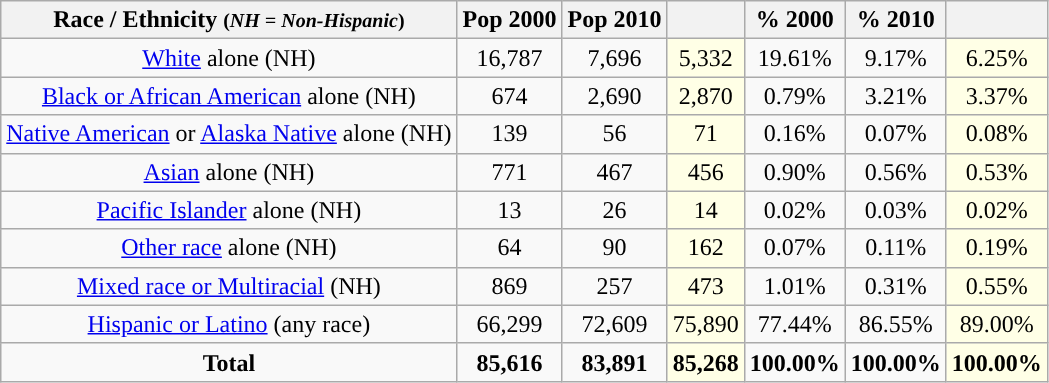<table class="wikitable" style="text-align:center;">
<tr>
<th>Race / Ethnicity <small>(<em>NH = Non-Hispanic</em>)</small></th>
<th>Pop 2000</th>
<th>Pop 2010</th>
<th></th>
<th>% 2000</th>
<th>% 2010</th>
<th></th>
</tr>
<tr>
<td><a href='#'>White</a> alone (NH)</td>
<td>16,787</td>
<td>7,696</td>
<td style='background: #ffffe6;'>5,332</td>
<td>19.61%</td>
<td>9.17%</td>
<td style='background: #ffffe6;'>6.25%</td>
</tr>
<tr>
<td><a href='#'>Black or African American</a> alone (NH)</td>
<td>674</td>
<td>2,690</td>
<td style='background: #ffffe6;'>2,870</td>
<td>0.79%</td>
<td>3.21%</td>
<td style='background: #ffffe6;'>3.37%</td>
</tr>
<tr>
<td><a href='#'>Native American</a> or <a href='#'>Alaska Native</a> alone (NH)</td>
<td>139</td>
<td>56</td>
<td style='background: #ffffe6;'>71</td>
<td>0.16%</td>
<td>0.07%</td>
<td style='background: #ffffe6;'>0.08%</td>
</tr>
<tr>
<td><a href='#'>Asian</a> alone (NH)</td>
<td>771</td>
<td>467</td>
<td style='background: #ffffe6;'>456</td>
<td>0.90%</td>
<td>0.56%</td>
<td style='background: #ffffe6;'>0.53%</td>
</tr>
<tr>
<td><a href='#'>Pacific Islander</a> alone (NH)</td>
<td>13</td>
<td>26</td>
<td style='background: #ffffe6;'>14</td>
<td>0.02%</td>
<td>0.03%</td>
<td style='background: #ffffe6;'>0.02%</td>
</tr>
<tr>
<td><a href='#'>Other race</a> alone (NH)</td>
<td>64</td>
<td>90</td>
<td style='background: #ffffe6;'>162</td>
<td>0.07%</td>
<td>0.11%</td>
<td style='background: #ffffe6;'>0.19%</td>
</tr>
<tr>
<td><a href='#'>Mixed race or Multiracial</a> (NH)</td>
<td>869</td>
<td>257</td>
<td style='background: #ffffe6;'>473</td>
<td>1.01%</td>
<td>0.31%</td>
<td style='background: #ffffe6;'>0.55%</td>
</tr>
<tr>
<td><a href='#'>Hispanic or Latino</a> (any race)</td>
<td>66,299</td>
<td>72,609</td>
<td style='background: #ffffe6;'>75,890</td>
<td>77.44%</td>
<td>86.55%</td>
<td style='background: #ffffe6;'>89.00%</td>
</tr>
<tr>
<td><strong>Total</strong></td>
<td><strong>85,616</strong></td>
<td><strong>83,891</strong></td>
<td style='background: #ffffe6;'><strong>85,268</strong></td>
<td><strong>100.00%</strong></td>
<td><strong>100.00%</strong></td>
<td style='background: #ffffe6;'><strong>100.00%</strong></td>
</tr>
</table>
